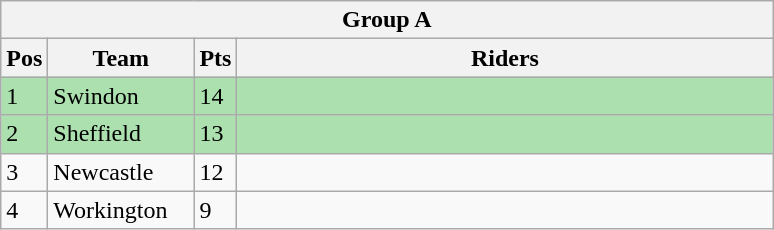<table class="wikitable">
<tr>
<th colspan="4">Group A</th>
</tr>
<tr>
<th width=20>Pos</th>
<th width=90>Team</th>
<th width=20>Pts</th>
<th width=350>Riders</th>
</tr>
<tr style="background:#ACE1AF;">
<td>1</td>
<td align=left>Swindon</td>
<td>14</td>
<td></td>
</tr>
<tr style="background:#ACE1AF;">
<td>2</td>
<td align=left>Sheffield</td>
<td>13</td>
<td></td>
</tr>
<tr>
<td>3</td>
<td align=left>Newcastle</td>
<td>12</td>
<td></td>
</tr>
<tr>
<td>4</td>
<td align=left>Workington</td>
<td>9</td>
<td></td>
</tr>
</table>
